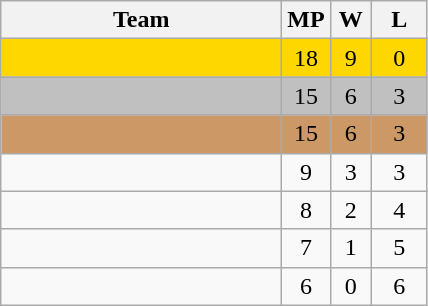<table class="wikitable" style="text-align:center">
<tr>
<th width=180px>Team</th>
<th width=20px>MP</th>
<th width=20px>W</th>
<th width=30px>L</th>
</tr>
<tr bgcolor=gold>
<td align=left></td>
<td>18</td>
<td>9</td>
<td>0</td>
</tr>
<tr bgcolor=silver>
<td align=left></td>
<td>15</td>
<td>6</td>
<td>3</td>
</tr>
<tr bgcolor=CC9966>
<td align=left></td>
<td>15</td>
<td>6</td>
<td>3</td>
</tr>
<tr>
<td align=left></td>
<td>9</td>
<td>3</td>
<td>3</td>
</tr>
<tr>
<td align=left></td>
<td>8</td>
<td>2</td>
<td>4</td>
</tr>
<tr>
<td align=left></td>
<td>7</td>
<td>1</td>
<td>5</td>
</tr>
<tr>
<td align=left><strong></strong></td>
<td>6</td>
<td>0</td>
<td>6</td>
</tr>
</table>
